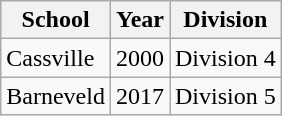<table class="wikitable">
<tr>
<th>School</th>
<th>Year</th>
<th>Division</th>
</tr>
<tr>
<td>Cassville</td>
<td>2000</td>
<td>Division 4</td>
</tr>
<tr>
<td>Barneveld</td>
<td>2017</td>
<td>Division 5</td>
</tr>
</table>
